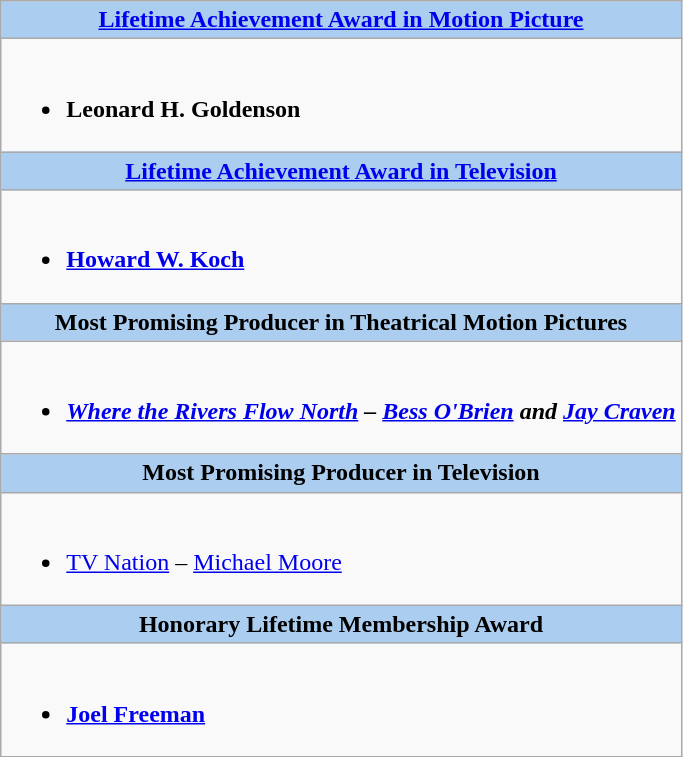<table class="wikitable" style="width=">
<tr>
<th colspan="2" style="background:#abcdef;"><a href='#'>Lifetime Achievement Award in Motion Picture</a></th>
</tr>
<tr>
<td colspan="2" style="vertical-align:top;"><br><ul><li><strong>Leonard H. Goldenson</strong></li></ul></td>
</tr>
<tr>
<th colspan="2" style="background:#abcdef;"><a href='#'>Lifetime Achievement Award in Television</a></th>
</tr>
<tr>
<td colspan="2" style="vertical-align:top;"><br><ul><li><strong><a href='#'>Howard W. Koch</a></strong></li></ul></td>
</tr>
<tr>
<th colspan="2" style="background:#abcdef;">Most Promising Producer in Theatrical Motion Pictures</th>
</tr>
<tr>
<td colspan="2" style="vertical-align:top;"><br><ul><li><strong><em><a href='#'>Where the Rivers Flow North</a><em> – <a href='#'>Bess O'Brien</a> and <a href='#'>Jay Craven</a><strong></li></ul></td>
</tr>
<tr>
<th colspan="2" style="background:#abcdef;">Most Promising Producer in Television</th>
</tr>
<tr>
<td colspan="2" style="vertical-align:top;"><br><ul><li></em></strong><a href='#'>TV Nation</a></em> – <a href='#'>Michael Moore</a> </strong></li></ul></td>
</tr>
<tr>
<th colspan="2" style="background:#abcdef;">Honorary Lifetime Membership Award</th>
</tr>
<tr>
<td colspan="2" style="vertical-align:top;"><br><ul><li><strong><a href='#'>Joel Freeman</a></strong></li></ul></td>
</tr>
</table>
